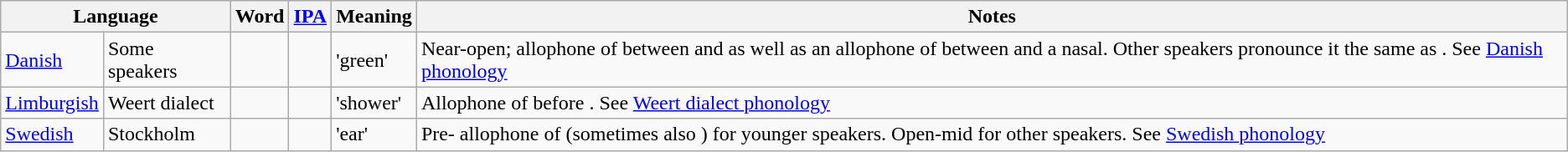<table class="wikitable" style="clear: both;">
<tr>
<th colspan=2>Language</th>
<th>Word</th>
<th><a href='#'>IPA</a></th>
<th>Meaning</th>
<th>Notes</th>
</tr>
<tr>
<td><a href='#'>Danish</a></td>
<td>Some speakers</td>
<td></td>
<td></td>
<td>'green'</td>
<td>Near-open; allophone of  between  and  as well as an allophone of  between  and a nasal. Other speakers pronounce it the same as . See <a href='#'>Danish phonology</a></td>
</tr>
<tr>
<td><a href='#'>Limburgish</a></td>
<td>Weert dialect</td>
<td></td>
<td></td>
<td>'shower'</td>
<td>Allophone of  before . See <a href='#'>Weert dialect phonology</a></td>
</tr>
<tr>
<td><a href='#'>Swedish</a></td>
<td>Stockholm</td>
<td></td>
<td></td>
<td>'ear'</td>
<td>Pre- allophone of  (sometimes also ) for younger speakers. Open-mid  for other speakers. See <a href='#'>Swedish phonology</a></td>
</tr>
</table>
